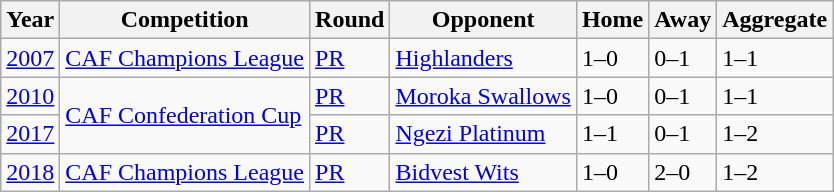<table class="wikitable">
<tr>
<th>Year</th>
<th>Competition</th>
<th>Round</th>
<th>Opponent</th>
<th>Home</th>
<th>Away</th>
<th>Aggregate</th>
</tr>
<tr>
<td><a href='#'>2007</a></td>
<td><a href='#'>CAF Champions League</a></td>
<td><a href='#'>PR</a></td>
<td> <a href='#'>Highlanders</a></td>
<td>1–0</td>
<td>0–1</td>
<td>1–1</td>
</tr>
<tr>
<td><a href='#'>2010</a></td>
<td Rowspan=2><a href='#'>CAF Confederation Cup</a></td>
<td><a href='#'>PR</a></td>
<td> <a href='#'>Moroka Swallows</a></td>
<td>1–0</td>
<td>0–1</td>
<td>1–1</td>
</tr>
<tr>
<td><a href='#'>2017</a></td>
<td><a href='#'>PR</a></td>
<td> <a href='#'>Ngezi Platinum</a></td>
<td>1–1</td>
<td>0–1</td>
<td>1–2</td>
</tr>
<tr>
<td><a href='#'>2018</a></td>
<td><a href='#'>CAF Champions League</a></td>
<td><a href='#'>PR</a></td>
<td> <a href='#'>Bidvest Wits</a></td>
<td>1–0</td>
<td>2–0</td>
<td>1–2</td>
</tr>
</table>
